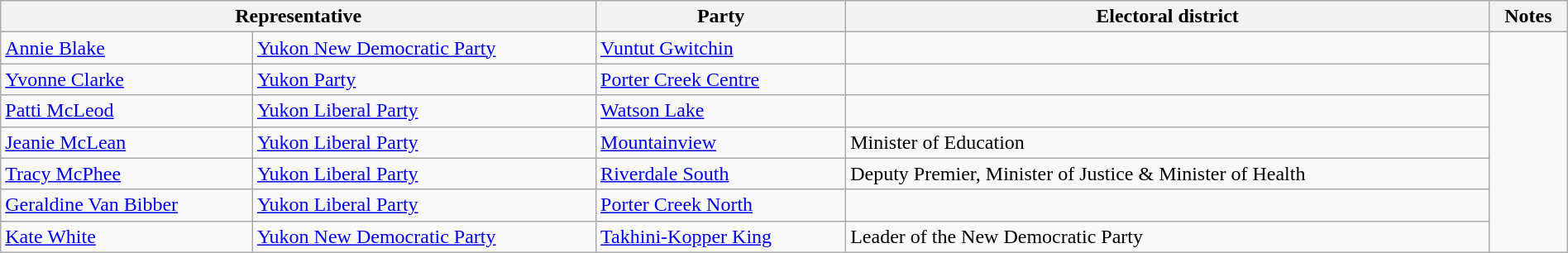<table class="wikitable" width="100%">
<tr>
<th colspan="2">Representative</th>
<th>Party</th>
<th>Electoral district</th>
<th>Notes</th>
</tr>
<tr>
<td><a href='#'>Annie Blake</a></td>
<td><a href='#'>Yukon New Democratic Party</a></td>
<td><a href='#'>Vuntut Gwitchin</a></td>
<td></td>
</tr>
<tr>
<td><a href='#'>Yvonne Clarke</a></td>
<td><a href='#'>Yukon Party</a></td>
<td><a href='#'>Porter Creek Centre</a></td>
<td></td>
</tr>
<tr>
<td><a href='#'>Patti McLeod</a></td>
<td><a href='#'>Yukon Liberal Party</a></td>
<td><a href='#'>Watson Lake</a></td>
<td></td>
</tr>
<tr>
<td><a href='#'>Jeanie McLean</a></td>
<td><a href='#'>Yukon Liberal Party</a></td>
<td><a href='#'>Mountainview</a></td>
<td>Minister of Education</td>
</tr>
<tr>
<td><a href='#'>Tracy McPhee</a></td>
<td><a href='#'>Yukon Liberal Party</a></td>
<td><a href='#'>Riverdale South</a></td>
<td>Deputy Premier, Minister of Justice & Minister of Health</td>
</tr>
<tr>
<td><a href='#'>Geraldine Van Bibber</a></td>
<td><a href='#'>Yukon Liberal Party</a></td>
<td><a href='#'>Porter Creek North</a></td>
<td></td>
</tr>
<tr>
<td><a href='#'>Kate White</a></td>
<td><a href='#'>Yukon New Democratic Party</a></td>
<td><a href='#'>Takhini-Kopper King</a></td>
<td>Leader of the New Democratic Party</td>
</tr>
</table>
